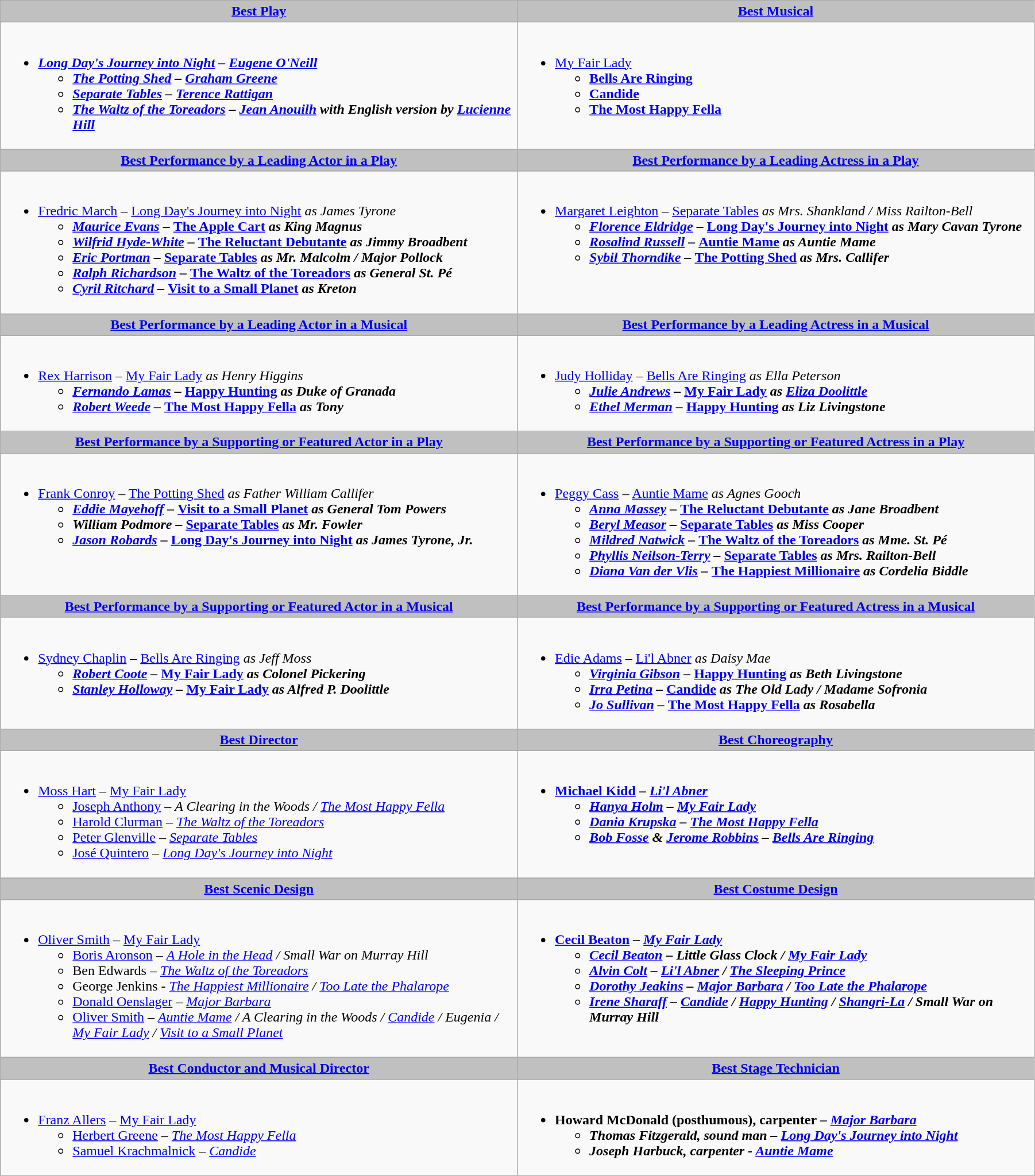<table class=wikitable width="95%">
<tr>
<th style="background:#C0C0C0;" ! width="50%"><a href='#'>Best Play</a></th>
<th style="background:#C0C0C0;" ! width="50%"><a href='#'>Best Musical</a></th>
</tr>
<tr>
<td valign="top"><br><ul><li><strong><em><a href='#'>Long Day's Journey into Night</a><em> – <a href='#'>Eugene O'Neill</a><strong><ul><li></em><a href='#'>The Potting Shed</a><em> – <a href='#'>Graham Greene</a></li><li></em><a href='#'>Separate Tables</a><em> – <a href='#'>Terence Rattigan</a></li><li></em><a href='#'>The Waltz of the Toreadors</a><em> – <a href='#'>Jean Anouilh</a> with English version by <a href='#'>Lucienne Hill</a></li></ul></li></ul></td>
<td valign="top"><br><ul><li></em></strong><a href='#'>My Fair Lady</a><strong><em><ul><li></em><a href='#'>Bells Are Ringing</a><em></li><li></em><a href='#'>Candide</a><em></li><li></em><a href='#'>The Most Happy Fella</a><em></li></ul></li></ul></td>
</tr>
<tr>
<th style="background:#C0C0C0;" ! style="width="50%"><a href='#'>Best Performance by a Leading Actor in a Play</a></th>
<th style="background:#C0C0C0;" ! style="width="50%"><a href='#'>Best Performance by a Leading Actress in a Play</a></th>
</tr>
<tr>
<td valign="top"><br><ul><li></strong><a href='#'>Fredric March</a> – </em><a href='#'>Long Day's Journey into Night</a><em> as James Tyrone<strong><ul><li><a href='#'>Maurice Evans</a> – </em><a href='#'>The Apple Cart</a><em> as King Magnus</li><li><a href='#'>Wilfrid Hyde-White</a> – </em><a href='#'>The Reluctant Debutante</a><em> as Jimmy Broadbent</li><li><a href='#'>Eric Portman</a> – </em><a href='#'>Separate Tables</a><em> as Mr. Malcolm / Major Pollock</li><li><a href='#'>Ralph Richardson</a> – </em><a href='#'>The Waltz of the Toreadors</a><em> as General St. Pé</li><li><a href='#'>Cyril Ritchard</a> – </em><a href='#'>Visit to a Small Planet</a><em> as Kreton</li></ul></li></ul></td>
<td valign="top"><br><ul><li></strong><a href='#'>Margaret Leighton</a> – </em><a href='#'>Separate Tables</a><em> as Mrs. Shankland / Miss Railton-Bell<strong><ul><li><a href='#'>Florence Eldridge</a> – </em><a href='#'>Long Day's Journey into Night</a><em> as Mary Cavan Tyrone</li><li><a href='#'>Rosalind Russell</a> – </em><a href='#'>Auntie Mame</a><em> as Auntie Mame</li><li><a href='#'>Sybil Thorndike</a> – </em><a href='#'>The Potting Shed</a><em> as Mrs. Callifer</li></ul></li></ul></td>
</tr>
<tr>
<th style="background:#C0C0C0;" ! style="width="50%"><a href='#'>Best Performance by a Leading Actor in a Musical</a></th>
<th style="background:#C0C0C0;" ! style="width="50%"><a href='#'>Best Performance by a Leading Actress in a Musical</a></th>
</tr>
<tr>
<td valign="top"><br><ul><li></strong><a href='#'>Rex Harrison</a> – </em><a href='#'>My Fair Lady</a><em> as Henry Higgins<strong><ul><li><a href='#'>Fernando Lamas</a> – </em><a href='#'>Happy Hunting</a><em> as Duke of Granada</li><li><a href='#'>Robert Weede</a> – </em><a href='#'>The Most Happy Fella</a><em> as Tony</li></ul></li></ul></td>
<td valign="top"><br><ul><li></strong><a href='#'>Judy Holliday</a> – </em><a href='#'>Bells Are Ringing</a><em> as Ella Peterson<strong><ul><li><a href='#'>Julie Andrews</a> – </em><a href='#'>My Fair Lady</a><em> as <a href='#'>Eliza Doolittle</a></li><li><a href='#'>Ethel Merman</a> – </em><a href='#'>Happy Hunting</a><em> as Liz Livingstone</li></ul></li></ul></td>
</tr>
<tr>
<th style="background:#C0C0C0;" ! style="width="50%"><a href='#'>Best Performance by a Supporting or Featured Actor in a Play</a></th>
<th style="background:#C0C0C0;" ! style="width="50%"><a href='#'>Best Performance by a Supporting or Featured Actress in a Play</a></th>
</tr>
<tr>
<td valign="top"><br><ul><li></strong><a href='#'>Frank Conroy</a> – </em><a href='#'>The Potting Shed</a><em> as Father William Callifer<strong><ul><li><a href='#'>Eddie Mayehoff</a> – </em><a href='#'>Visit to a Small Planet</a><em> as General Tom Powers</li><li>William Podmore – </em><a href='#'>Separate Tables</a><em> as Mr. Fowler</li><li><a href='#'>Jason Robards</a> – </em><a href='#'>Long Day's Journey into Night</a><em> as James Tyrone, Jr.</li></ul></li></ul></td>
<td valign="top"><br><ul><li></strong><a href='#'>Peggy Cass</a> – </em><a href='#'>Auntie Mame</a><em> as Agnes Gooch<strong><ul><li><a href='#'>Anna Massey</a> – </em><a href='#'>The Reluctant Debutante</a><em> as Jane Broadbent</li><li><a href='#'>Beryl Measor</a> – </em><a href='#'>Separate Tables</a><em> as Miss Cooper</li><li><a href='#'>Mildred Natwick</a> – </em><a href='#'>The Waltz of the Toreadors</a><em> as Mme. St. Pé</li><li><a href='#'>Phyllis Neilson-Terry</a> – </em><a href='#'>Separate Tables</a><em> as Mrs. Railton-Bell</li><li><a href='#'>Diana Van der Vlis</a> – </em><a href='#'>The Happiest Millionaire</a><em> as Cordelia Biddle</li></ul></li></ul></td>
</tr>
<tr>
<th style="background:#C0C0C0;" ! style="width="50%"><a href='#'>Best Performance by a Supporting or Featured Actor in a Musical</a></th>
<th style="background:#C0C0C0;" ! style="width="50%"><a href='#'>Best Performance by a Supporting or Featured Actress in a Musical</a></th>
</tr>
<tr>
<td valign="top"><br><ul><li></strong><a href='#'>Sydney Chaplin</a> – </em><a href='#'>Bells Are Ringing</a><em> as Jeff Moss<strong><ul><li><a href='#'>Robert Coote</a> – </em><a href='#'>My Fair Lady</a><em> as Colonel Pickering</li><li><a href='#'>Stanley Holloway</a> – </em><a href='#'>My Fair Lady</a><em> as Alfred P. Doolittle</li></ul></li></ul></td>
<td valign="top"><br><ul><li></strong><a href='#'>Edie Adams</a> – </em><a href='#'>Li'l Abner</a><em> as Daisy Mae<strong><ul><li><a href='#'>Virginia Gibson</a> – </em><a href='#'>Happy Hunting</a><em> as Beth Livingstone</li><li><a href='#'>Irra Petina</a> – </em><a href='#'>Candide</a><em> as The Old Lady / Madame Sofronia</li><li><a href='#'>Jo Sullivan</a> – </em><a href='#'>The Most Happy Fella</a><em> as Rosabella</li></ul></li></ul></td>
</tr>
<tr>
<th style="background:#C0C0C0;" ! style="width="50%"><a href='#'>Best Director</a></th>
<th style="background:#C0C0C0;" ! style="width="50%"><a href='#'>Best Choreography</a></th>
</tr>
<tr>
<td valign="top"><br><ul><li></strong><a href='#'>Moss Hart</a> – </em><a href='#'>My Fair Lady</a></em></strong><ul><li><a href='#'>Joseph Anthony</a> – <em>A Clearing in the Woods / <a href='#'>The Most Happy Fella</a></em></li><li><a href='#'>Harold Clurman</a> – <em><a href='#'>The Waltz of the Toreadors</a></em></li><li><a href='#'>Peter Glenville</a> – <em><a href='#'>Separate Tables</a></em></li><li><a href='#'>José Quintero</a> – <em><a href='#'>Long Day's Journey into Night</a></em></li></ul></li></ul></td>
<td valign="top"><br><ul><li><strong><a href='#'>Michael Kidd</a> – <em><a href='#'>Li'l Abner</a><strong><em><ul><li><a href='#'>Hanya Holm</a> – </em><a href='#'>My Fair Lady</a><em></li><li><a href='#'>Dania Krupska</a> – </em><a href='#'>The Most Happy Fella</a><em></li><li><a href='#'>Bob Fosse</a> & <a href='#'>Jerome Robbins</a> – </em><a href='#'>Bells Are Ringing</a><em></li></ul></li></ul></td>
</tr>
<tr>
<th style="background:#C0C0C0;" ! style="width="50%"><a href='#'>Best Scenic Design</a></th>
<th style="background:#C0C0C0;" ! style="width="50%"><a href='#'>Best Costume Design</a></th>
</tr>
<tr>
<td valign="top"><br><ul><li></strong><a href='#'>Oliver Smith</a> – </em><a href='#'>My Fair Lady</a></em></strong><ul><li><a href='#'>Boris Aronson</a> – <em><a href='#'>A Hole in the Head</a> / Small War on Murray Hill</em></li><li>Ben Edwards – <em><a href='#'>The Waltz of the Toreadors</a></em></li><li>George Jenkins - <em><a href='#'>The Happiest Millionaire</a> / <a href='#'>Too Late the Phalarope</a></em></li><li><a href='#'>Donald Oenslager</a> – <em><a href='#'>Major Barbara</a></em></li><li><a href='#'>Oliver Smith</a> – <em><a href='#'>Auntie Mame</a> / A Clearing in the Woods / <a href='#'>Candide</a> / Eugenia / <a href='#'>My Fair Lady</a> / <a href='#'>Visit to a Small Planet</a></em></li></ul></li></ul></td>
<td valign="top"><br><ul><li><strong><a href='#'>Cecil Beaton</a> – <em><a href='#'>My Fair Lady</a><strong><em><ul><li><a href='#'>Cecil Beaton</a> – </em>Little Glass Clock / <a href='#'>My Fair Lady</a><em></li><li><a href='#'>Alvin Colt</a> – </em><a href='#'>Li'l Abner</a> / <a href='#'>The Sleeping Prince</a><em></li><li><a href='#'>Dorothy Jeakins</a> – </em><a href='#'>Major Barbara</a> / <a href='#'>Too Late the Phalarope</a><em></li><li><a href='#'>Irene Sharaff</a> – </em><a href='#'>Candide</a> / <a href='#'>Happy Hunting</a> / <a href='#'>Shangri-La</a> / Small War on Murray Hill<em></li></ul></li></ul></td>
</tr>
<tr>
<th style="background:#C0C0C0;" ! style="width="50%"><a href='#'>Best Conductor and Musical Director</a></th>
<th style="background:#C0C0C0;" ! style="width="50%"><a href='#'>Best Stage Technician</a></th>
</tr>
<tr>
<td valign="top"><br><ul><li></strong><a href='#'>Franz Allers</a> – </em><a href='#'>My Fair Lady</a></em></strong><ul><li><a href='#'>Herbert Greene</a> – <em><a href='#'>The Most Happy Fella</a></em></li><li><a href='#'>Samuel Krachmalnick</a> – <em><a href='#'>Candide</a></em></li></ul></li></ul></td>
<td valign="top"><br><ul><li><strong>Howard McDonald (posthumous), carpenter – <em><a href='#'>Major Barbara</a><strong><em><ul><li>Thomas Fitzgerald, sound man – </em><a href='#'>Long Day's Journey into Night</a><em></li><li>Joseph Harbuck, carpenter - </em><a href='#'>Auntie Mame</a><em></li></ul></li></ul></td>
</tr>
</table>
